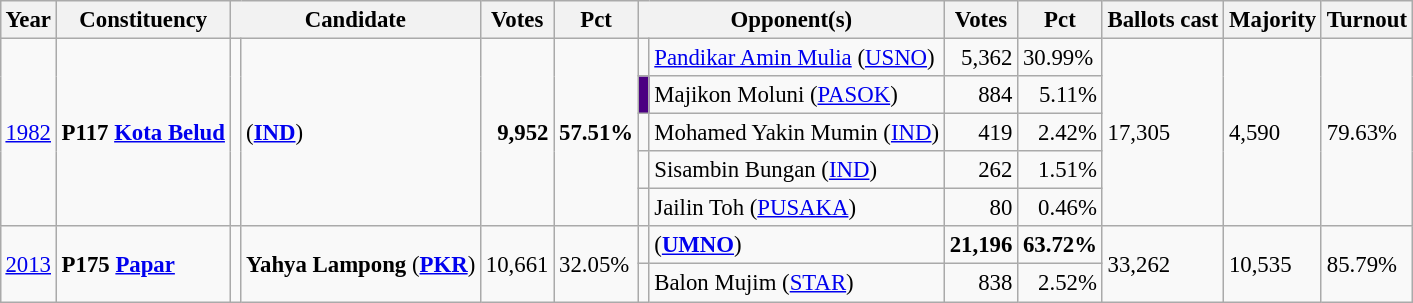<table class="wikitable" style="margin:0.5em ; font-size:95%">
<tr>
<th>Year</th>
<th>Constituency</th>
<th colspan=2>Candidate</th>
<th>Votes</th>
<th>Pct</th>
<th colspan=2>Opponent(s)</th>
<th>Votes</th>
<th>Pct</th>
<th>Ballots cast</th>
<th>Majority</th>
<th>Turnout</th>
</tr>
<tr>
<td rowspan="5"><a href='#'>1982</a></td>
<td rowspan="5"><strong>P117 <a href='#'>Kota Belud</a></strong></td>
<td rowspan="5" ></td>
<td rowspan="5"> (<a href='#'><strong>IND</strong></a>)</td>
<td rowspan="5" align=right><strong>9,952</strong></td>
<td rowspan="5"><strong>57.51%</strong></td>
<td></td>
<td><a href='#'>Pandikar Amin Mulia</a> (<a href='#'>USNO</a>)</td>
<td align=right>5,362</td>
<td>30.99%</td>
<td rowspan="5">17,305</td>
<td rowspan="5">4,590</td>
<td rowspan="5">79.63%</td>
</tr>
<tr>
<td bgcolor= indigo></td>
<td>Majikon Moluni (<a href='#'>PASOK</a>)</td>
<td align=right>884</td>
<td align=right>5.11%</td>
</tr>
<tr>
<td></td>
<td>Mohamed Yakin Mumin (<a href='#'>IND</a>)</td>
<td align=right>419</td>
<td align=right>2.42%</td>
</tr>
<tr>
<td></td>
<td>Sisambin Bungan (<a href='#'>IND</a>)</td>
<td align=right>262</td>
<td align=right>1.51%</td>
</tr>
<tr>
<td></td>
<td>Jailin Toh (<a href='#'>PUSAKA</a>)</td>
<td align=right>80</td>
<td align=right>0.46%</td>
</tr>
<tr>
<td rowspan="2"><a href='#'>2013</a></td>
<td rowspan="2"><strong>P175 <a href='#'>Papar</a></strong></td>
<td rowspan="2" ></td>
<td rowspan="2"><strong>Yahya Lampong</strong> (<a href='#'><strong>PKR</strong></a>)</td>
<td rowspan="2" align=right>10,661</td>
<td rowspan="2">32.05%</td>
<td></td>
<td> (<a href='#'><strong>UMNO</strong></a>)</td>
<td align=right><strong>21,196</strong></td>
<td><strong>63.72%</strong></td>
<td rowspan="2">33,262</td>
<td rowspan="2">10,535</td>
<td rowspan="2">85.79%</td>
</tr>
<tr>
<td bgcolor = ></td>
<td>Balon Mujim (<a href='#'>STAR</a>)</td>
<td align=right>838</td>
<td align=right>2.52%</td>
</tr>
</table>
